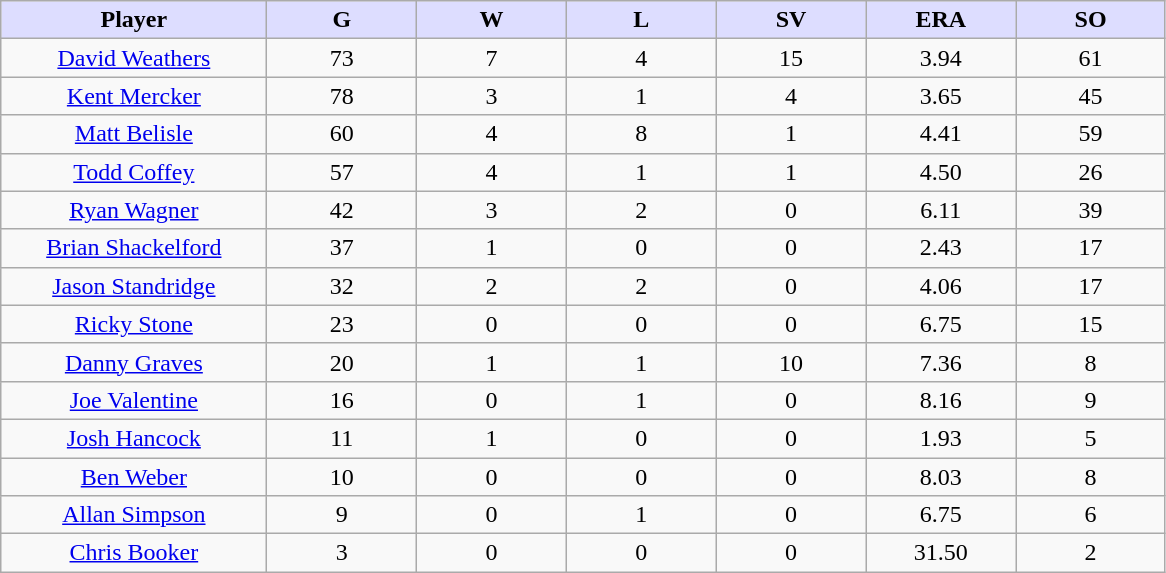<table class="wikitable sortable">
<tr>
<th style="background:#ddf; width:16%;">Player</th>
<th style="background:#ddf; width:9%;">G</th>
<th style="background:#ddf; width:9%;">W</th>
<th style="background:#ddf; width:9%;">L</th>
<th style="background:#ddf; width:9%;">SV</th>
<th style="background:#ddf; width:9%;">ERA</th>
<th style="background:#ddf; width:9%;">SO</th>
</tr>
<tr align=center>
<td><a href='#'>David Weathers</a></td>
<td>73</td>
<td>7</td>
<td>4</td>
<td>15</td>
<td>3.94</td>
<td>61</td>
</tr>
<tr align=center>
<td><a href='#'>Kent Mercker</a></td>
<td>78</td>
<td>3</td>
<td>1</td>
<td>4</td>
<td>3.65</td>
<td>45</td>
</tr>
<tr align=center>
<td><a href='#'>Matt Belisle</a></td>
<td>60</td>
<td>4</td>
<td>8</td>
<td>1</td>
<td>4.41</td>
<td>59</td>
</tr>
<tr align=center>
<td><a href='#'>Todd Coffey</a></td>
<td>57</td>
<td>4</td>
<td>1</td>
<td>1</td>
<td>4.50</td>
<td>26</td>
</tr>
<tr align=center>
<td><a href='#'>Ryan Wagner</a></td>
<td>42</td>
<td>3</td>
<td>2</td>
<td>0</td>
<td>6.11</td>
<td>39</td>
</tr>
<tr align=center>
<td><a href='#'>Brian Shackelford</a></td>
<td>37</td>
<td>1</td>
<td>0</td>
<td>0</td>
<td>2.43</td>
<td>17</td>
</tr>
<tr align=center>
<td><a href='#'>Jason Standridge</a></td>
<td>32</td>
<td>2</td>
<td>2</td>
<td>0</td>
<td>4.06</td>
<td>17</td>
</tr>
<tr align=center>
<td><a href='#'>Ricky Stone</a></td>
<td>23</td>
<td>0</td>
<td>0</td>
<td>0</td>
<td>6.75</td>
<td>15</td>
</tr>
<tr align=center>
<td><a href='#'>Danny Graves</a></td>
<td>20</td>
<td>1</td>
<td>1</td>
<td>10</td>
<td>7.36</td>
<td>8</td>
</tr>
<tr align=center>
<td><a href='#'>Joe Valentine</a></td>
<td>16</td>
<td>0</td>
<td>1</td>
<td>0</td>
<td>8.16</td>
<td>9</td>
</tr>
<tr align=center>
<td><a href='#'>Josh Hancock</a></td>
<td>11</td>
<td>1</td>
<td>0</td>
<td>0</td>
<td>1.93</td>
<td>5</td>
</tr>
<tr align=center>
<td><a href='#'>Ben Weber</a></td>
<td>10</td>
<td>0</td>
<td>0</td>
<td>0</td>
<td>8.03</td>
<td>8</td>
</tr>
<tr align=center>
<td><a href='#'>Allan Simpson</a></td>
<td>9</td>
<td>0</td>
<td>1</td>
<td>0</td>
<td>6.75</td>
<td>6</td>
</tr>
<tr align=center>
<td><a href='#'>Chris Booker</a></td>
<td>3</td>
<td>0</td>
<td>0</td>
<td>0</td>
<td>31.50</td>
<td>2</td>
</tr>
</table>
